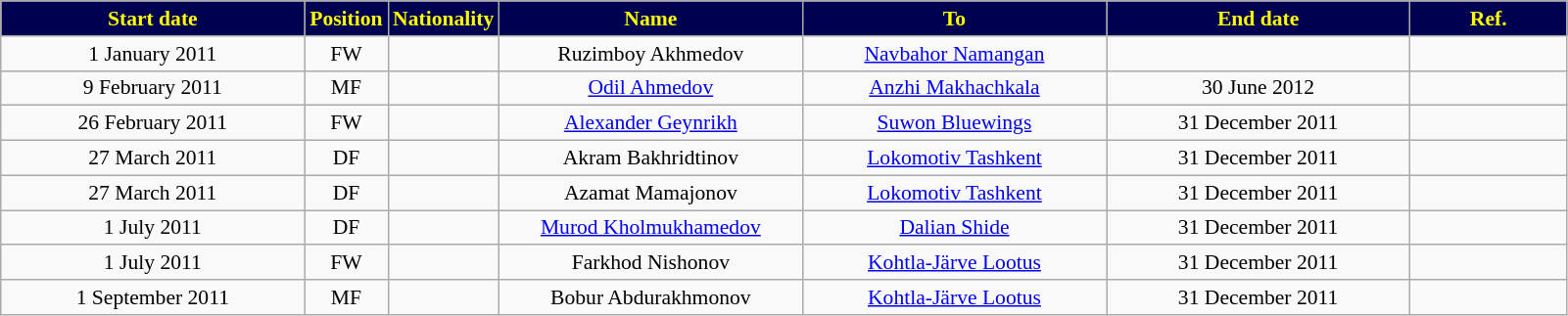<table class="wikitable" style="text-align:center; font-size:90%">
<tr>
<th style="background:#000050; color:yellow; width:200px;">Start date</th>
<th style="background:#000050; color:yellow; width:50px;">Position</th>
<th style="background:#000050; color:yellow; width:50px;">Nationality</th>
<th style="background:#000050; color:yellow; width:200px;">Name</th>
<th style="background:#000050; color:yellow; width:200px;">To</th>
<th style="background:#000050; color:yellow; width:200px;">End date</th>
<th style="background:#000050; color:yellow; width:100px;">Ref.</th>
</tr>
<tr>
<td>1 January 2011</td>
<td>FW</td>
<td></td>
<td>Ruzimboy Akhmedov</td>
<td><a href='#'>Navbahor Namangan</a></td>
<td></td>
<td></td>
</tr>
<tr>
<td>9 February 2011</td>
<td>MF</td>
<td></td>
<td><a href='#'>Odil Ahmedov</a></td>
<td><a href='#'>Anzhi Makhachkala</a></td>
<td>30 June 2012</td>
<td></td>
</tr>
<tr>
<td>26 February 2011</td>
<td>FW</td>
<td></td>
<td><a href='#'>Alexander Geynrikh</a></td>
<td><a href='#'>Suwon Bluewings</a></td>
<td>31 December 2011</td>
<td></td>
</tr>
<tr>
<td>27 March 2011</td>
<td>DF</td>
<td></td>
<td>Akram Bakhridtinov</td>
<td><a href='#'>Lokomotiv Tashkent</a></td>
<td>31 December 2011</td>
<td></td>
</tr>
<tr>
<td>27 March 2011</td>
<td>DF</td>
<td></td>
<td>Azamat Mamajonov</td>
<td><a href='#'>Lokomotiv Tashkent</a></td>
<td>31 December 2011</td>
<td></td>
</tr>
<tr>
<td>1 July 2011</td>
<td>DF</td>
<td></td>
<td><a href='#'>Murod Kholmukhamedov</a></td>
<td><a href='#'>Dalian Shide</a></td>
<td>31 December 2011</td>
<td></td>
</tr>
<tr>
<td>1 July 2011</td>
<td>FW</td>
<td></td>
<td>Farkhod Nishonov</td>
<td><a href='#'>Kohtla-Järve Lootus</a></td>
<td>31 December 2011</td>
<td></td>
</tr>
<tr>
<td>1 September 2011</td>
<td>MF</td>
<td></td>
<td>Bobur Abdurakhmonov</td>
<td><a href='#'>Kohtla-Järve Lootus</a></td>
<td>31 December 2011</td>
<td></td>
</tr>
</table>
